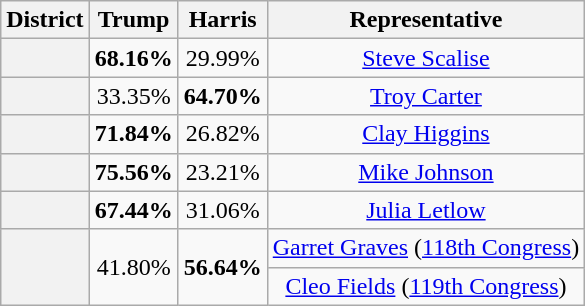<table class=wikitable>
<tr>
<th>District</th>
<th>Trump</th>
<th>Harris</th>
<th>Representative</th>
</tr>
<tr align=center>
<th></th>
<td><strong>68.16%</strong></td>
<td>29.99%</td>
<td><a href='#'>Steve Scalise</a></td>
</tr>
<tr align=center>
<th></th>
<td>33.35%</td>
<td><strong>64.70%</strong></td>
<td><a href='#'>Troy Carter</a></td>
</tr>
<tr align=center>
<th></th>
<td><strong>71.84%</strong></td>
<td>26.82%</td>
<td><a href='#'>Clay Higgins</a></td>
</tr>
<tr align=center>
<th></th>
<td><strong>75.56%</strong></td>
<td>23.21%</td>
<td><a href='#'>Mike Johnson</a></td>
</tr>
<tr align=center>
<th></th>
<td><strong>67.44%</strong></td>
<td>31.06%</td>
<td><a href='#'>Julia Letlow</a></td>
</tr>
<tr align=center>
<th rowspan=2 ></th>
<td rowspan=2>41.80%</td>
<td rowspan=2><strong>56.64%</strong></td>
<td><a href='#'>Garret Graves</a> (<a href='#'>118th Congress</a>)</td>
</tr>
<tr align=center>
<td><a href='#'>Cleo Fields</a> (<a href='#'>119th Congress</a>)</td>
</tr>
</table>
